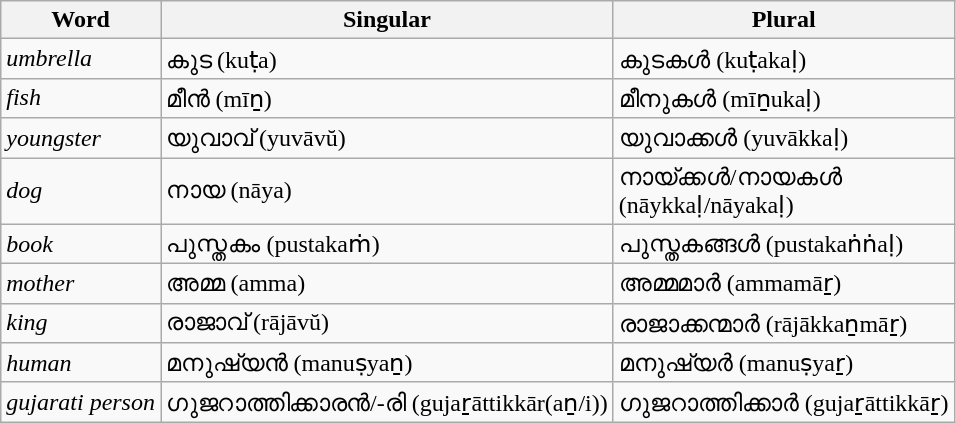<table class="wikitable">
<tr>
<th>Word</th>
<th>Singular</th>
<th>Plural</th>
</tr>
<tr>
<td><em>umbrella</em></td>
<td>കുട (kuṭa)</td>
<td>കുടകൾ (kuṭakaḷ)</td>
</tr>
<tr>
<td><em>fish</em></td>
<td>മീൻ (mīṉ)</td>
<td>മീനുകൾ (mīṉukaḷ)</td>
</tr>
<tr>
<td><em>youngster</em></td>
<td>യുവാവ് (yuvāvŭ)</td>
<td>യുവാക്കൾ (yuvākkaḷ)</td>
</tr>
<tr>
<td><em>dog</em></td>
<td>നായ (nāya)</td>
<td>നായ്ക്കൾ/നായകൾ<br>(nāykkaḷ/nāyakaḷ)</td>
</tr>
<tr>
<td><em>book</em></td>
<td>പുസ്തകം (pustakaṁ)</td>
<td>പുസ്തകങ്ങൾ (pustakaṅṅaḷ)</td>
</tr>
<tr>
<td><em>mother</em></td>
<td>അമ്മ (amma)</td>
<td>അമ്മമാർ (ammamāṟ)</td>
</tr>
<tr>
<td><em>king</em></td>
<td>രാജാവ് (rājāvŭ)</td>
<td>രാജാക്കന്മാർ (rājākkaṉmāṟ)</td>
</tr>
<tr>
<td><em>human</em></td>
<td>മനുഷ്യൻ (manuṣyaṉ)</td>
<td>മനുഷ്യർ (manuṣyaṟ)</td>
</tr>
<tr>
<td><em>gujarati person</em></td>
<td>ഗുജറാത്തിക്കാരൻ/-രി (gujaṟāttikkār(aṉ/i))</td>
<td>ഗുജറാത്തിക്കാർ (gujaṟāttikkāṟ)</td>
</tr>
</table>
